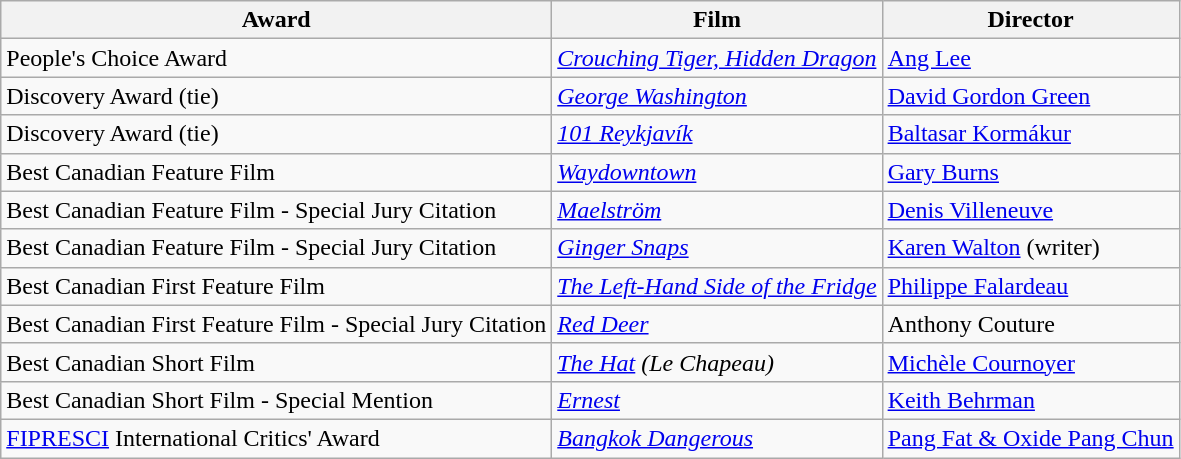<table class="wikitable">
<tr>
<th>Award</th>
<th>Film</th>
<th>Director</th>
</tr>
<tr>
<td>People's Choice Award</td>
<td><em><a href='#'>Crouching Tiger, Hidden Dragon</a></em></td>
<td><a href='#'>Ang Lee</a></td>
</tr>
<tr>
<td>Discovery Award (tie)</td>
<td><em><a href='#'>George Washington</a></em></td>
<td><a href='#'>David Gordon Green</a></td>
</tr>
<tr>
<td>Discovery Award (tie)</td>
<td><em><a href='#'>101 Reykjavík</a></em></td>
<td><a href='#'>Baltasar Kormákur</a></td>
</tr>
<tr>
<td>Best Canadian Feature Film</td>
<td><em><a href='#'>Waydowntown</a></em></td>
<td><a href='#'>Gary Burns</a></td>
</tr>
<tr>
<td>Best Canadian Feature Film - Special Jury Citation</td>
<td><em><a href='#'>Maelström</a></em></td>
<td><a href='#'>Denis Villeneuve</a></td>
</tr>
<tr>
<td>Best Canadian Feature Film - Special Jury Citation</td>
<td><em><a href='#'>Ginger Snaps</a></em></td>
<td><a href='#'>Karen Walton</a> (writer)</td>
</tr>
<tr>
<td>Best Canadian First Feature Film</td>
<td><em><a href='#'>The Left-Hand Side of the Fridge</a></em></td>
<td><a href='#'>Philippe Falardeau</a></td>
</tr>
<tr>
<td>Best Canadian First Feature Film - Special Jury Citation</td>
<td><em><a href='#'>Red Deer</a></em></td>
<td>Anthony Couture</td>
</tr>
<tr>
<td>Best Canadian Short Film</td>
<td><em><a href='#'>The Hat</a> (Le Chapeau)</em></td>
<td><a href='#'>Michèle Cournoyer</a></td>
</tr>
<tr>
<td>Best Canadian Short Film - Special Mention</td>
<td><em><a href='#'>Ernest</a></em></td>
<td><a href='#'>Keith Behrman</a></td>
</tr>
<tr>
<td><a href='#'>FIPRESCI</a> International Critics' Award</td>
<td><em><a href='#'>Bangkok Dangerous</a></em></td>
<td><a href='#'>Pang Fat & Oxide Pang Chun</a></td>
</tr>
</table>
